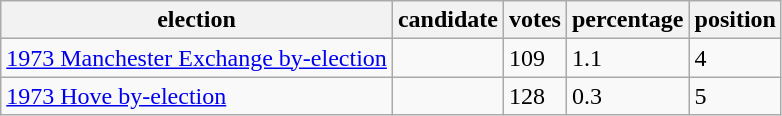<table class="wikitable sortable">
<tr>
<th>election</th>
<th>candidate</th>
<th>votes</th>
<th>percentage</th>
<th>position</th>
</tr>
<tr>
<td><a href='#'>1973 Manchester Exchange by-election</a></td>
<td></td>
<td>109</td>
<td>1.1</td>
<td>4</td>
</tr>
<tr>
<td><a href='#'>1973 Hove by-election</a></td>
<td></td>
<td>128</td>
<td>0.3</td>
<td>5</td>
</tr>
</table>
